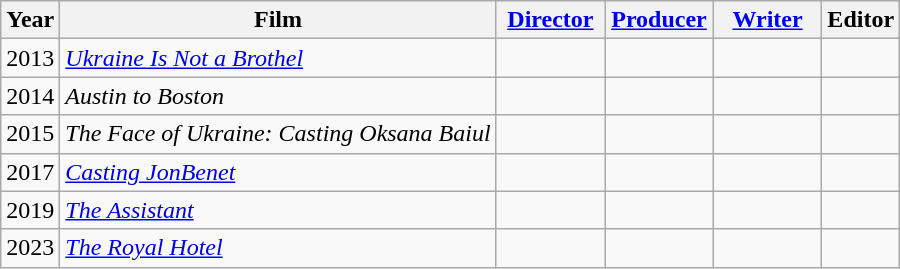<table class="wikitable">
<tr>
<th>Year</th>
<th>Film</th>
<th width="65"><a href='#'>Director</a></th>
<th width="65"><a href='#'>Producer</a></th>
<th width="65"><a href='#'>Writer</a></th>
<th>Editor</th>
</tr>
<tr>
<td>2013</td>
<td><em><a href='#'>Ukraine Is Not a Brothel</a></em></td>
<td></td>
<td></td>
<td></td>
<td></td>
</tr>
<tr>
<td>2014</td>
<td><em>Austin to Boston</em></td>
<td></td>
<td></td>
<td></td>
<td></td>
</tr>
<tr>
<td>2015</td>
<td><em>The Face of Ukraine: Casting Oksana Baiul</em></td>
<td></td>
<td></td>
<td></td>
<td></td>
</tr>
<tr>
<td>2017</td>
<td><em><a href='#'>Casting JonBenet</a></em></td>
<td></td>
<td></td>
<td></td>
<td></td>
</tr>
<tr>
<td>2019</td>
<td><em><a href='#'>The Assistant</a></em></td>
<td></td>
<td></td>
<td></td>
<td></td>
</tr>
<tr>
<td>2023</td>
<td><em><a href='#'>The Royal Hotel</a></em></td>
<td></td>
<td></td>
<td></td>
<td></td>
</tr>
</table>
